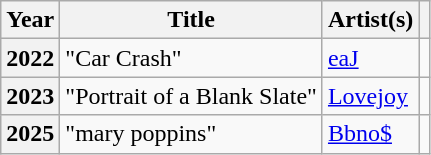<table class="wikitable plainrowheaders">
<tr>
<th scope="col">Year</th>
<th scope="col">Title</th>
<th scope="col">Artist(s)</th>
<th class="unsortable" scope="col"></th>
</tr>
<tr>
<th scope="row">2022</th>
<td>"Car Crash"</td>
<td><a href='#'>eaJ</a></td>
<td align="center"></td>
</tr>
<tr>
<th scope="row">2023</th>
<td>"Portrait of a Blank Slate"</td>
<td><a href='#'>Lovejoy</a></td>
<td align="center"></td>
</tr>
<tr>
<th scope="row">2025</th>
<td>"mary poppins"</td>
<td><a href='#'>Bbno$</a></td>
<td align="center"></td>
</tr>
</table>
